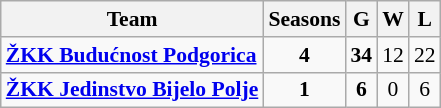<table class="wikitable" style="font-size:90%; text-align:center;">
<tr>
<th>Team</th>
<th>Seasons</th>
<th>G</th>
<th>W</th>
<th>L</th>
</tr>
<tr>
<td style="text-align:left;"><strong><a href='#'>ŽKK Budućnost Podgorica</a></strong></td>
<td><strong>4</strong></td>
<td><strong>34</strong></td>
<td>12</td>
<td>22</td>
</tr>
<tr>
<td style="text-align:left;"><strong><a href='#'>ŽKK Jedinstvo Bijelo Polje</a></strong></td>
<td><strong>1</strong></td>
<td><strong>6</strong></td>
<td>0</td>
<td>6</td>
</tr>
</table>
